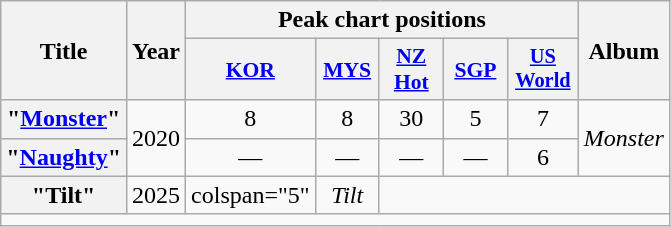<table class="wikitable plainrowheaders" style="text-align:center">
<tr>
<th scope="col" rowspan="2">Title</th>
<th scope="col" rowspan="2">Year</th>
<th scope="col" colspan="5">Peak chart positions</th>
<th scope="col" rowspan="2">Album</th>
</tr>
<tr>
<th scope="col" style="font-size:90%; width:2.5em"><a href='#'>KOR</a><br></th>
<th scope="col" style="font-size:90%; width:2.5em"><a href='#'>MYS</a><br></th>
<th scope="col" style="font-size:90%; width:2.5em"><a href='#'>NZ<br>Hot</a><br></th>
<th scope="col" style="font-size:90%; width:2.5em"><a href='#'>SGP</a><br></th>
<th scope="col" style="width:3em;font-size:85%"><a href='#'>US<br>World</a><br></th>
</tr>
<tr>
<th scope="row">"<a href='#'>Monster</a>"</th>
<td rowspan="2">2020</td>
<td>8</td>
<td>8</td>
<td>30</td>
<td>5</td>
<td>7</td>
<td rowspan="2"><em>Monster</em></td>
</tr>
<tr>
<th scope="row">"<a href='#'>Naughty</a>"</th>
<td>—</td>
<td>—</td>
<td>—</td>
<td>—</td>
<td>6</td>
</tr>
<tr>
<th scope="row">"Tilt"</th>
<td>2025</td>
<td>colspan="5" </td>
<td><em>Tilt</em></td>
</tr>
<tr>
<td colspan="9" style="text-align:center"></td>
</tr>
</table>
